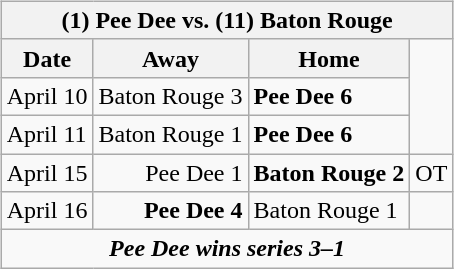<table cellspacing="10">
<tr>
<td valign="top"><br><table class="wikitable">
<tr>
<th bgcolor="#DDDDDD" colspan="4">(1) Pee Dee vs. (11) Baton Rouge</th>
</tr>
<tr>
<th>Date</th>
<th>Away</th>
<th>Home</th>
</tr>
<tr>
<td>April 10</td>
<td align="right">Baton Rouge 3</td>
<td><strong>Pee Dee 6</strong></td>
</tr>
<tr>
<td>April 11</td>
<td align="right">Baton Rouge 1</td>
<td><strong>Pee Dee 6</strong></td>
</tr>
<tr>
<td>April 15</td>
<td align="right">Pee Dee 1</td>
<td><strong>Baton Rouge 2</strong></td>
<td>OT</td>
</tr>
<tr>
<td>April 16</td>
<td align="right"><strong>Pee Dee 4</strong></td>
<td>Baton Rouge 1</td>
</tr>
<tr align="center">
<td colspan="4"><strong><em>Pee Dee wins series 3–1</em></strong></td>
</tr>
</table>
</td>
</tr>
</table>
